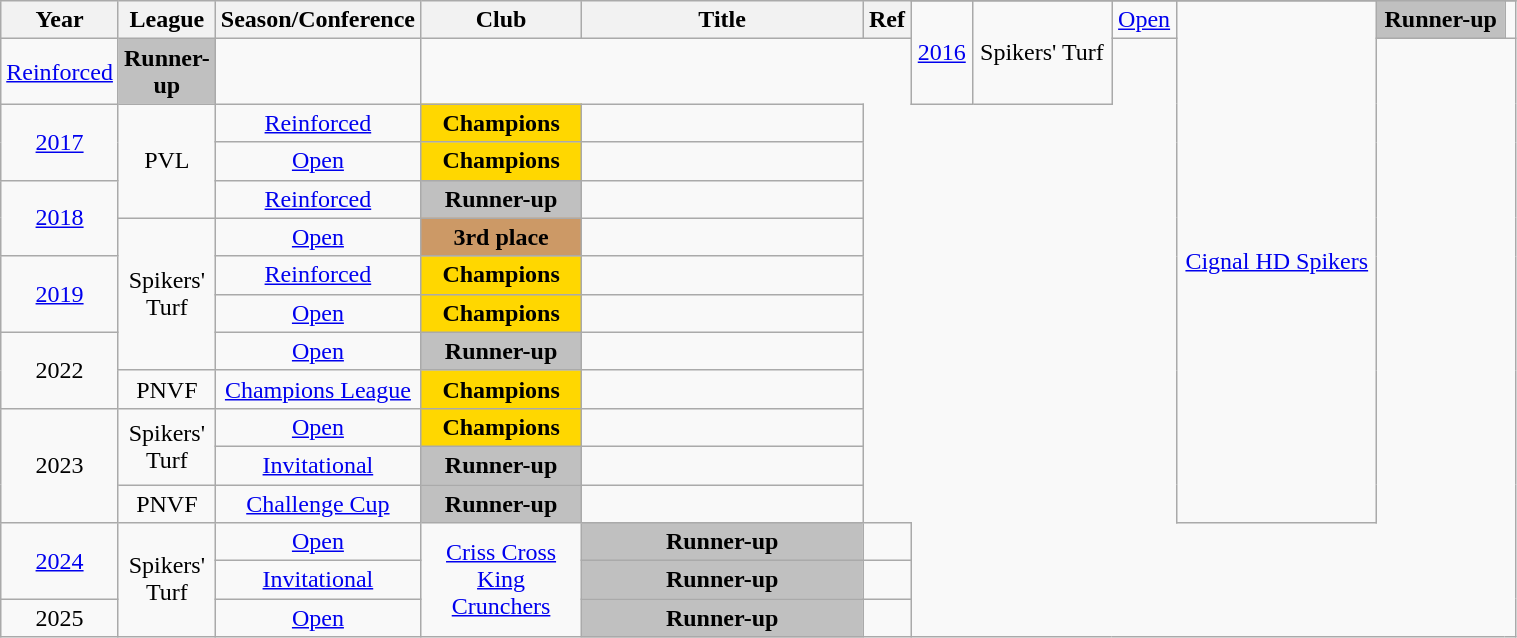<table class="wikitable sortable" style="text-align:center" width="80%">
<tr>
<th style="width:5px;" rowspan="2">Year</th>
<th style="width:25px;" rowspan="2">League</th>
<th style="width:100px;" rowspan="2">Season/Conference</th>
<th style="width:100px;" rowspan="2">Club</th>
<th style="width:180px;" rowspan="2">Title</th>
<th style="width:25px;" rowspan="2">Ref</th>
</tr>
<tr align=center>
<td rowspan=2><a href='#'>2016</a></td>
<td rowspan=2>Spikers' Turf</td>
<td><a href='#'>Open</a></td>
<td rowspan=13><a href='#'>Cignal HD Spikers</a></td>
<td style="background:silver;"><strong>Runner-up</strong></td>
<td></td>
</tr>
<tr align=center>
<td><a href='#'>Reinforced</a></td>
<td style="background:silver;"><strong>Runner-up</strong></td>
<td></td>
</tr>
<tr align=center>
<td rowspan=2><a href='#'>2017</a></td>
<td rowspan=3>PVL</td>
<td><a href='#'>Reinforced</a></td>
<td style="background:gold"><strong>Champions</strong></td>
<td></td>
</tr>
<tr align=center>
<td><a href='#'>Open</a></td>
<td style="background:gold"><strong>Champions</strong></td>
<td></td>
</tr>
<tr align=center>
<td rowspan=2><a href='#'>2018</a></td>
<td><a href='#'>Reinforced</a></td>
<td style="background:silver;"><strong>Runner-up</strong></td>
<td></td>
</tr>
<tr align=center>
<td rowspan=4>Spikers' Turf</td>
<td><a href='#'>Open</a></td>
<td style="background:#CC9966;"><strong>3rd place</strong></td>
<td></td>
</tr>
<tr align=center>
<td rowspan=2><a href='#'>2019</a></td>
<td><a href='#'>Reinforced</a></td>
<td style="background:gold"><strong>Champions</strong></td>
<td></td>
</tr>
<tr align=center>
<td><a href='#'>Open</a></td>
<td style="background:gold"><strong>Champions</strong></td>
<td></td>
</tr>
<tr align=center>
<td rowspan=2>2022</td>
<td><a href='#'>Open</a></td>
<td style="background:silver;"><strong>Runner-up</strong></td>
<td></td>
</tr>
<tr align=center>
<td>PNVF</td>
<td><a href='#'>Champions League</a></td>
<td style="background:gold"><strong>Champions</strong></td>
<td></td>
</tr>
<tr align=center>
<td rowspan=3>2023</td>
<td rowspan=2>Spikers' Turf</td>
<td><a href='#'>Open</a></td>
<td style="background:gold;"><strong>Champions</strong></td>
<td></td>
</tr>
<tr align=center>
<td><a href='#'>Invitational</a></td>
<td style="background:silver;"><strong>Runner-up</strong></td>
<td></td>
</tr>
<tr align=center>
<td>PNVF</td>
<td><a href='#'>Challenge Cup</a></td>
<td style="background:silver;"><strong>Runner-up</strong></td>
<td></td>
</tr>
<tr align=center>
<td rowspan=2><a href='#'>2024</a></td>
<td rowspan=3>Spikers' Turf</td>
<td><a href='#'>Open</a></td>
<td rowspan=3><a href='#'>Criss Cross King Crunchers</a></td>
<td style="background:silver;"><strong>Runner-up</strong></td>
<td></td>
</tr>
<tr align=center>
<td><a href='#'>Invitational</a></td>
<td style="background:silver;"><strong>Runner-up</strong></td>
<td></td>
</tr>
<tr align=center>
<td rowspan=1>2025</td>
<td><a href='#'>Open</a></td>
<td style="background:silver;"><strong>Runner-up</strong></td>
<td></td>
</tr>
</table>
